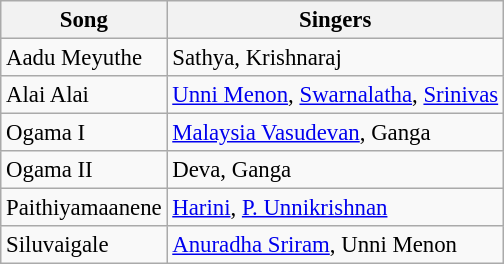<table class="wikitable" style="font-size: 95%;">
<tr>
<th>Song</th>
<th>Singers</th>
</tr>
<tr>
<td>Aadu Meyuthe</td>
<td>Sathya, Krishnaraj</td>
</tr>
<tr>
<td>Alai Alai</td>
<td><a href='#'>Unni Menon</a>, <a href='#'>Swarnalatha</a>, <a href='#'>Srinivas</a></td>
</tr>
<tr>
<td>Ogama I</td>
<td><a href='#'>Malaysia Vasudevan</a>, Ganga</td>
</tr>
<tr>
<td>Ogama II</td>
<td>Deva, Ganga</td>
</tr>
<tr>
<td>Paithiyamaanene</td>
<td><a href='#'>Harini</a>, <a href='#'>P. Unnikrishnan</a></td>
</tr>
<tr>
<td>Siluvaigale</td>
<td><a href='#'>Anuradha Sriram</a>, Unni Menon</td>
</tr>
</table>
